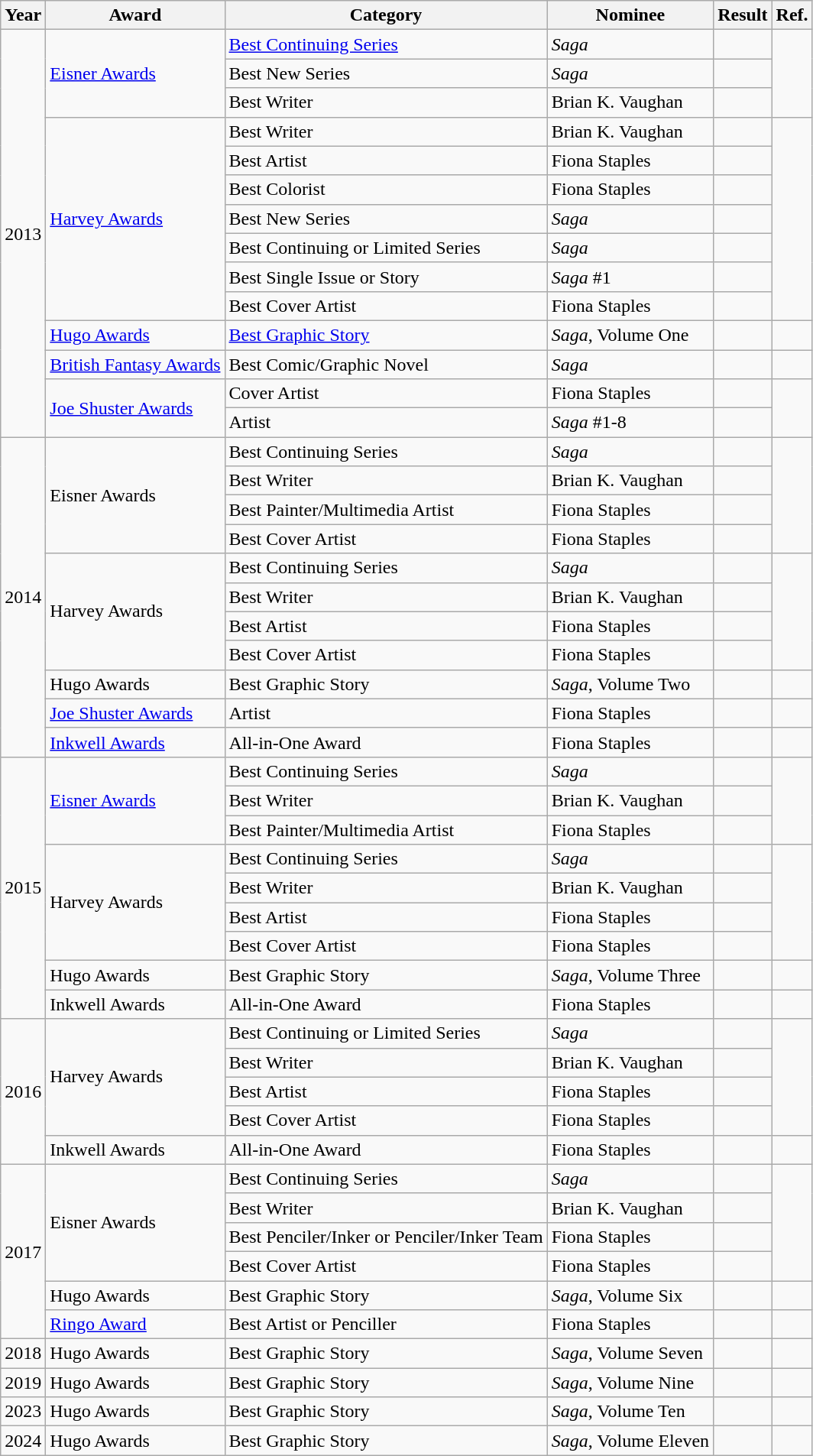<table class="wikitable sortable">
<tr>
<th>Year</th>
<th>Award</th>
<th>Category</th>
<th>Nominee</th>
<th>Result</th>
<th>Ref.</th>
</tr>
<tr>
<td rowspan="14">2013</td>
<td rowspan="3"><a href='#'>Eisner Awards</a></td>
<td><a href='#'>Best Continuing Series</a></td>
<td><em>Saga</em></td>
<td></td>
<td rowspan="3" style="text-align:center;"></td>
</tr>
<tr>
<td>Best New Series</td>
<td><em>Saga</em></td>
<td></td>
</tr>
<tr>
<td>Best Writer</td>
<td>Brian K. Vaughan</td>
<td></td>
</tr>
<tr>
<td rowspan="7"><a href='#'>Harvey Awards</a></td>
<td>Best Writer</td>
<td>Brian K. Vaughan</td>
<td></td>
<td rowspan="7" style="text-align:center;"></td>
</tr>
<tr>
<td>Best Artist</td>
<td>Fiona Staples</td>
<td></td>
</tr>
<tr>
<td>Best Colorist</td>
<td>Fiona Staples</td>
<td></td>
</tr>
<tr>
<td>Best New Series</td>
<td><em>Saga</em></td>
<td></td>
</tr>
<tr>
<td>Best Continuing or Limited Series</td>
<td><em>Saga</em></td>
<td></td>
</tr>
<tr>
<td>Best Single Issue or Story</td>
<td><em>Saga</em> #1</td>
<td></td>
</tr>
<tr>
<td>Best Cover Artist</td>
<td>Fiona Staples</td>
<td></td>
</tr>
<tr>
<td><a href='#'>Hugo Awards</a></td>
<td><a href='#'>Best Graphic Story</a></td>
<td><em>Saga</em>, Volume One</td>
<td></td>
<td></td>
</tr>
<tr>
<td><a href='#'>British Fantasy Awards</a></td>
<td>Best Comic/Graphic Novel</td>
<td><em>Saga</em></td>
<td></td>
<td></td>
</tr>
<tr>
<td rowspan="2"><a href='#'>Joe Shuster Awards</a></td>
<td>Cover Artist</td>
<td>Fiona Staples</td>
<td></td>
<td rowspan="2"></td>
</tr>
<tr>
<td>Artist</td>
<td><em>Saga</em> #1-8</td>
<td></td>
</tr>
<tr>
<td rowspan="11">2014</td>
<td rowspan="4">Eisner Awards</td>
<td>Best Continuing Series</td>
<td><em>Saga</em></td>
<td></td>
<td rowspan="4" style="text-align:center;"></td>
</tr>
<tr>
<td>Best Writer</td>
<td>Brian K. Vaughan</td>
<td></td>
</tr>
<tr>
<td>Best Painter/Multimedia Artist</td>
<td>Fiona Staples</td>
<td></td>
</tr>
<tr>
<td>Best Cover Artist</td>
<td>Fiona Staples</td>
<td></td>
</tr>
<tr>
<td rowspan="4">Harvey Awards</td>
<td>Best Continuing Series</td>
<td><em>Saga</em></td>
<td></td>
<td rowspan="4"></td>
</tr>
<tr>
<td>Best Writer</td>
<td>Brian K. Vaughan</td>
<td></td>
</tr>
<tr>
<td>Best Artist</td>
<td>Fiona Staples</td>
<td></td>
</tr>
<tr>
<td>Best Cover Artist</td>
<td>Fiona Staples</td>
<td></td>
</tr>
<tr>
<td>Hugo Awards</td>
<td>Best Graphic Story</td>
<td><em>Saga</em>, Volume Two</td>
<td></td>
<td></td>
</tr>
<tr>
<td><a href='#'>Joe Shuster Awards</a></td>
<td>Artist</td>
<td>Fiona Staples</td>
<td></td>
<td></td>
</tr>
<tr>
<td><a href='#'>Inkwell Awards</a></td>
<td>All-in-One Award</td>
<td>Fiona Staples</td>
<td></td>
<td></td>
</tr>
<tr>
<td rowspan="9">2015</td>
<td rowspan="3"><a href='#'>Eisner Awards</a></td>
<td>Best Continuing Series</td>
<td><em>Saga</em></td>
<td></td>
<td rowspan="3"></td>
</tr>
<tr>
<td>Best Writer</td>
<td>Brian K. Vaughan</td>
<td></td>
</tr>
<tr>
<td>Best Painter/Multimedia Artist</td>
<td>Fiona Staples</td>
<td></td>
</tr>
<tr>
<td rowspan="4">Harvey Awards</td>
<td>Best Continuing Series</td>
<td><em>Saga</em></td>
<td></td>
<td rowspan="4"></td>
</tr>
<tr>
<td>Best Writer</td>
<td>Brian K. Vaughan</td>
<td></td>
</tr>
<tr>
<td>Best Artist</td>
<td>Fiona Staples</td>
<td></td>
</tr>
<tr>
<td>Best Cover Artist</td>
<td>Fiona Staples</td>
<td></td>
</tr>
<tr>
<td>Hugo Awards</td>
<td>Best Graphic Story</td>
<td><em>Saga</em>, Volume Three</td>
<td></td>
<td></td>
</tr>
<tr>
<td>Inkwell Awards</td>
<td>All-in-One Award</td>
<td>Fiona Staples</td>
<td></td>
<td></td>
</tr>
<tr>
<td rowspan="5">2016</td>
<td rowspan="4">Harvey Awards</td>
<td>Best Continuing or Limited Series</td>
<td><em>Saga</em></td>
<td></td>
<td rowspan="4"></td>
</tr>
<tr>
<td>Best Writer</td>
<td>Brian K. Vaughan</td>
<td></td>
</tr>
<tr>
<td>Best Artist</td>
<td>Fiona Staples</td>
<td></td>
</tr>
<tr>
<td>Best Cover Artist</td>
<td>Fiona Staples</td>
<td></td>
</tr>
<tr>
<td>Inkwell Awards</td>
<td>All-in-One Award</td>
<td>Fiona Staples</td>
<td></td>
<td></td>
</tr>
<tr>
<td rowspan="6">2017</td>
<td rowspan="4">Eisner Awards</td>
<td>Best Continuing Series</td>
<td><em>Saga</em></td>
<td></td>
<td rowspan="4"></td>
</tr>
<tr>
<td>Best Writer</td>
<td>Brian K. Vaughan</td>
<td></td>
</tr>
<tr>
<td>Best Penciler/Inker or Penciler/Inker Team</td>
<td>Fiona Staples</td>
<td></td>
</tr>
<tr>
<td>Best Cover Artist</td>
<td>Fiona Staples</td>
<td></td>
</tr>
<tr>
<td>Hugo Awards</td>
<td>Best Graphic Story</td>
<td><em>Saga</em>, Volume Six</td>
<td></td>
<td></td>
</tr>
<tr>
<td><a href='#'>Ringo Award</a></td>
<td>Best Artist or Penciller</td>
<td>Fiona Staples</td>
<td></td>
<td></td>
</tr>
<tr>
<td>2018</td>
<td>Hugo Awards</td>
<td>Best Graphic Story</td>
<td><em>Saga</em>, Volume Seven</td>
<td></td>
<td></td>
</tr>
<tr>
<td>2019</td>
<td>Hugo Awards</td>
<td>Best Graphic Story</td>
<td><em>Saga</em>, Volume Nine</td>
<td></td>
<td></td>
</tr>
<tr>
<td>2023</td>
<td>Hugo Awards</td>
<td>Best Graphic Story</td>
<td><em>Saga</em>, Volume Ten</td>
<td></td>
<td></td>
</tr>
<tr>
<td>2024</td>
<td>Hugo Awards</td>
<td>Best Graphic Story</td>
<td><em>Saga</em>, Volume Eleven</td>
<td></td>
<td></td>
</tr>
</table>
